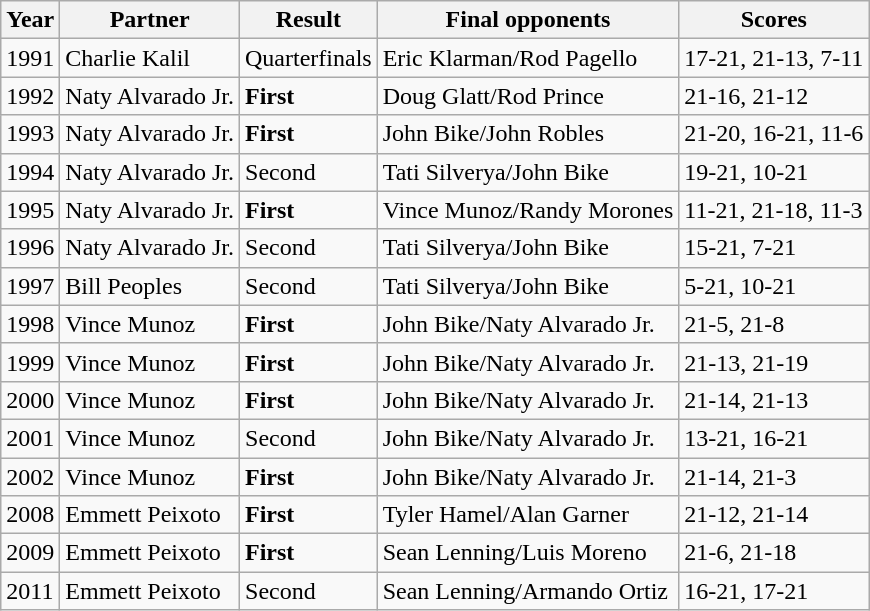<table class="wikitable">
<tr>
<th>Year</th>
<th>Partner</th>
<th>Result</th>
<th>Final opponents</th>
<th>Scores</th>
</tr>
<tr>
<td>1991</td>
<td>Charlie Kalil</td>
<td>Quarterfinals</td>
<td>Eric Klarman/Rod Pagello</td>
<td>17-21, 21-13, 7-11</td>
</tr>
<tr>
<td>1992</td>
<td>Naty Alvarado Jr.</td>
<td><strong>First</strong></td>
<td>Doug Glatt/Rod Prince</td>
<td>21-16, 21-12</td>
</tr>
<tr>
<td>1993</td>
<td>Naty Alvarado Jr.</td>
<td><strong>First</strong></td>
<td>John Bike/John Robles</td>
<td>21-20, 16-21, 11-6</td>
</tr>
<tr>
<td>1994</td>
<td>Naty Alvarado Jr.</td>
<td>Second</td>
<td>Tati Silverya/John Bike</td>
<td>19-21, 10-21</td>
</tr>
<tr>
<td>1995</td>
<td>Naty Alvarado Jr.</td>
<td><strong>First</strong></td>
<td>Vince Munoz/Randy Morones</td>
<td>11-21, 21-18, 11-3</td>
</tr>
<tr>
<td>1996</td>
<td>Naty Alvarado Jr.</td>
<td>Second</td>
<td>Tati Silverya/John Bike</td>
<td>15-21, 7-21</td>
</tr>
<tr>
<td>1997</td>
<td>Bill Peoples</td>
<td>Second</td>
<td>Tati Silverya/John Bike</td>
<td>5-21, 10-21</td>
</tr>
<tr>
<td>1998</td>
<td>Vince Munoz</td>
<td><strong>First</strong></td>
<td>John Bike/Naty Alvarado Jr.</td>
<td>21-5, 21-8</td>
</tr>
<tr>
<td>1999</td>
<td>Vince Munoz</td>
<td><strong>First</strong></td>
<td>John Bike/Naty Alvarado Jr.</td>
<td>21-13, 21-19</td>
</tr>
<tr>
<td>2000</td>
<td>Vince Munoz</td>
<td><strong>First</strong></td>
<td>John Bike/Naty Alvarado Jr.</td>
<td>21-14, 21-13</td>
</tr>
<tr>
<td>2001</td>
<td>Vince Munoz</td>
<td>Second</td>
<td>John Bike/Naty Alvarado Jr.</td>
<td>13-21, 16-21</td>
</tr>
<tr>
<td>2002</td>
<td>Vince Munoz</td>
<td><strong>First</strong></td>
<td>John Bike/Naty Alvarado Jr.</td>
<td>21-14, 21-3</td>
</tr>
<tr>
<td>2008</td>
<td>Emmett Peixoto</td>
<td><strong>First</strong></td>
<td>Tyler Hamel/Alan Garner</td>
<td>21-12, 21-14</td>
</tr>
<tr>
<td>2009</td>
<td>Emmett Peixoto</td>
<td><strong>First</strong></td>
<td>Sean Lenning/Luis Moreno</td>
<td>21-6, 21-18</td>
</tr>
<tr>
<td>2011</td>
<td>Emmett Peixoto</td>
<td>Second</td>
<td>Sean Lenning/Armando Ortiz</td>
<td>16-21, 17-21</td>
</tr>
</table>
